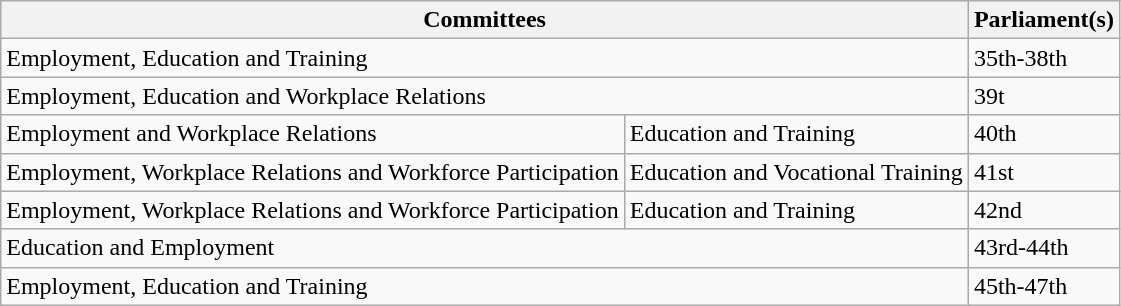<table class="wikitable">
<tr>
<th colspan="2">Committees</th>
<th>Parliament(s)</th>
</tr>
<tr>
<td colspan="2">Employment, Education and Training</td>
<td>35th-38th</td>
</tr>
<tr>
<td colspan="2">Employment, Education and Workplace Relations</td>
<td>39t</td>
</tr>
<tr>
<td>Employment and Workplace Relations</td>
<td>Education and Training</td>
<td>40th</td>
</tr>
<tr>
<td>Employment, Workplace Relations and Workforce Participation</td>
<td>Education and Vocational Training</td>
<td>41st</td>
</tr>
<tr>
<td>Employment, Workplace Relations and Workforce Participation</td>
<td>Education and Training</td>
<td>42nd</td>
</tr>
<tr>
<td colspan="2">Education and Employment</td>
<td>43rd-44th</td>
</tr>
<tr>
<td colspan="2">Employment, Education and Training</td>
<td>45th-47th</td>
</tr>
</table>
